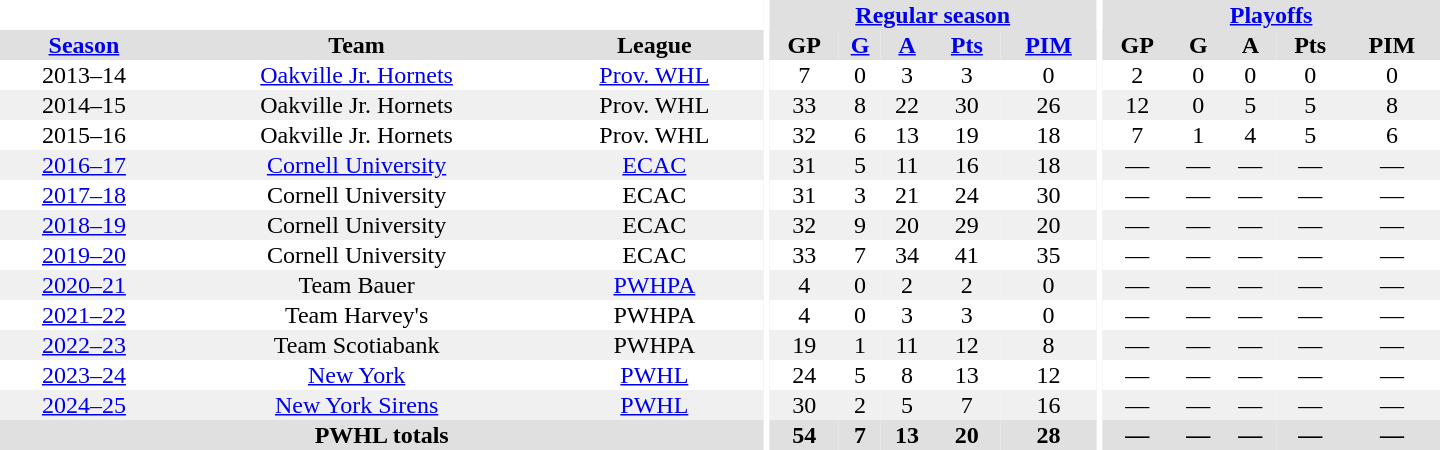<table border="0" cellpadding="1" cellspacing="0" style="text-align:center; width:60em">
<tr bgcolor="#e0e0e0">
<th colspan="3" bgcolor="#ffffff"></th>
<th rowspan="99" bgcolor="#ffffff"></th>
<th colspan="5"><a href='#'>Regular season</a></th>
<th rowspan="99" bgcolor="#ffffff"></th>
<th colspan="5"><a href='#'>Playoffs</a></th>
</tr>
<tr bgcolor="#e0e0e0">
<th><a href='#'>Season</a></th>
<th>Team</th>
<th>League</th>
<th>GP</th>
<th><a href='#'>G</a></th>
<th><a href='#'>A</a></th>
<th><a href='#'>Pts</a></th>
<th><a href='#'>PIM</a></th>
<th>GP</th>
<th>G</th>
<th>A</th>
<th>Pts</th>
<th>PIM</th>
</tr>
<tr>
<td>2013–14</td>
<td><a href='#'>Oakville Jr. Hornets</a></td>
<td><a href='#'>Prov. WHL</a></td>
<td>7</td>
<td>0</td>
<td>3</td>
<td>3</td>
<td>0</td>
<td>2</td>
<td>0</td>
<td>0</td>
<td>0</td>
<td>0</td>
</tr>
<tr bgcolor="#f0f0f0">
<td>2014–15</td>
<td>Oakville Jr. Hornets</td>
<td>Prov. WHL</td>
<td>33</td>
<td>8</td>
<td>22</td>
<td>30</td>
<td>26</td>
<td>12</td>
<td>0</td>
<td>5</td>
<td>5</td>
<td>8</td>
</tr>
<tr>
<td>2015–16</td>
<td>Oakville Jr. Hornets</td>
<td>Prov. WHL</td>
<td>32</td>
<td>6</td>
<td>13</td>
<td>19</td>
<td>18</td>
<td>7</td>
<td>1</td>
<td>4</td>
<td>5</td>
<td>6</td>
</tr>
<tr bgcolor="#f0f0f0">
<td><a href='#'>2016–17</a></td>
<td><a href='#'>Cornell University</a></td>
<td><a href='#'>ECAC</a></td>
<td>31</td>
<td>5</td>
<td>11</td>
<td>16</td>
<td>18</td>
<td>—</td>
<td>—</td>
<td>—</td>
<td>—</td>
<td>—</td>
</tr>
<tr>
<td><a href='#'>2017–18</a></td>
<td>Cornell University</td>
<td>ECAC</td>
<td>31</td>
<td>3</td>
<td>21</td>
<td>24</td>
<td>30</td>
<td>—</td>
<td>—</td>
<td>—</td>
<td>—</td>
<td>—</td>
</tr>
<tr bgcolor="#f0f0f0">
<td><a href='#'>2018–19</a></td>
<td>Cornell University</td>
<td>ECAC</td>
<td>32</td>
<td>9</td>
<td>20</td>
<td>29</td>
<td>20</td>
<td>—</td>
<td>—</td>
<td>—</td>
<td>—</td>
<td>—</td>
</tr>
<tr>
<td><a href='#'>2019–20</a></td>
<td>Cornell University</td>
<td>ECAC</td>
<td>33</td>
<td>7</td>
<td>34</td>
<td>41</td>
<td>35</td>
<td>—</td>
<td>—</td>
<td>—</td>
<td>—</td>
<td>—</td>
</tr>
<tr bgcolor="#f0f0f0">
<td><a href='#'>2020–21</a></td>
<td>Team Bauer</td>
<td><a href='#'>PWHPA</a></td>
<td>4</td>
<td>0</td>
<td>2</td>
<td>2</td>
<td>0</td>
<td>—</td>
<td>—</td>
<td>—</td>
<td>—</td>
<td>—</td>
</tr>
<tr>
<td><a href='#'>2021–22</a></td>
<td>Team Harvey's</td>
<td>PWHPA</td>
<td>4</td>
<td>0</td>
<td>3</td>
<td>3</td>
<td>0</td>
<td>—</td>
<td>—</td>
<td>—</td>
<td>—</td>
<td>—</td>
</tr>
<tr bgcolor="#f0f0f0">
<td><a href='#'>2022–23</a></td>
<td>Team Scotiabank</td>
<td>PWHPA</td>
<td>19</td>
<td>1</td>
<td>11</td>
<td>12</td>
<td>8</td>
<td>—</td>
<td>—</td>
<td>—</td>
<td>—</td>
<td>—</td>
</tr>
<tr>
<td><a href='#'>2023–24</a></td>
<td><a href='#'>New York</a></td>
<td><a href='#'>PWHL</a></td>
<td>24</td>
<td>5</td>
<td>8</td>
<td>13</td>
<td>12</td>
<td>—</td>
<td>—</td>
<td>—</td>
<td>—</td>
<td>—</td>
</tr>
<tr bgcolor="#f0f0f0">
<td><a href='#'>2024–25</a></td>
<td><a href='#'>New York Sirens</a></td>
<td><a href='#'>PWHL</a></td>
<td>30</td>
<td>2</td>
<td>5</td>
<td>7</td>
<td>16</td>
<td>—</td>
<td>—</td>
<td>—</td>
<td>—</td>
<td>—</td>
</tr>
<tr bgcolor="#e0e0e0">
<th colspan="3">PWHL totals</th>
<th>54</th>
<th>7</th>
<th>13</th>
<th>20</th>
<th>28</th>
<th>—</th>
<th>—</th>
<th>—</th>
<th>—</th>
<th>—</th>
</tr>
</table>
